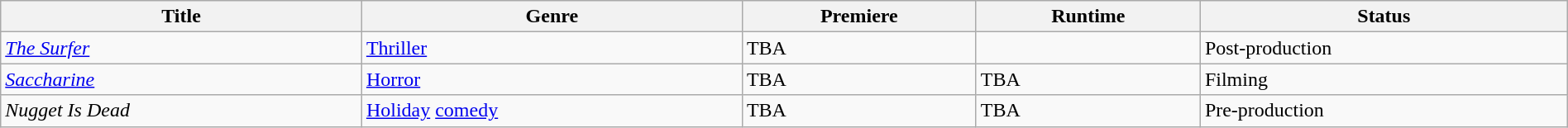<table class="wikitable sortable" style="width:100%;">
<tr>
<th>Title</th>
<th>Genre</th>
<th>Premiere</th>
<th>Runtime</th>
<th>Status</th>
</tr>
<tr>
<td><em><a href='#'>The Surfer</a></em></td>
<td><a href='#'>Thriller</a></td>
<td>TBA</td>
<td></td>
<td>Post-production</td>
</tr>
<tr>
<td><em><a href='#'>Saccharine</a></em></td>
<td><a href='#'>Horror</a></td>
<td>TBA</td>
<td>TBA</td>
<td>Filming</td>
</tr>
<tr>
<td><em>Nugget Is Dead</em></td>
<td><a href='#'>Holiday</a> <a href='#'>comedy</a></td>
<td>TBA</td>
<td>TBA</td>
<td>Pre-production</td>
</tr>
</table>
